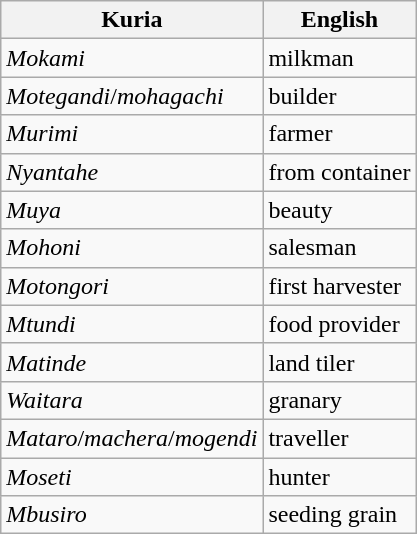<table class="wikitable" style="display: inline-table;">
<tr>
<th>Kuria</th>
<th>English</th>
</tr>
<tr>
<td><em>Mokami</em></td>
<td>milkman</td>
</tr>
<tr>
<td><em>Motegandi</em>/<em>mohagachi</em></td>
<td>builder</td>
</tr>
<tr>
<td><em>Murimi</em></td>
<td>farmer</td>
</tr>
<tr>
<td><em>Nyantahe</em></td>
<td>from container</td>
</tr>
<tr>
<td><em>Muya</em></td>
<td>beauty</td>
</tr>
<tr>
<td><em>Mohoni</em></td>
<td>salesman</td>
</tr>
<tr>
<td><em>Motongori</em></td>
<td>first harvester</td>
</tr>
<tr>
<td><em>Mtundi</em></td>
<td>food provider</td>
</tr>
<tr>
<td><em>Matinde</em></td>
<td>land tiler</td>
</tr>
<tr>
<td><em>Waitara</em></td>
<td>granary</td>
</tr>
<tr>
<td><em>Mataro</em>/<em>machera</em>/<em>mogendi</em></td>
<td>traveller</td>
</tr>
<tr>
<td><em>Moseti</em></td>
<td>hunter</td>
</tr>
<tr>
<td><em>Mbusiro</em></td>
<td>seeding grain</td>
</tr>
</table>
